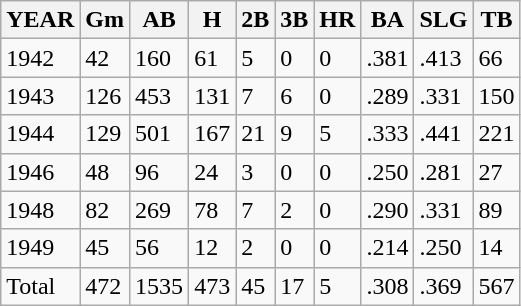<table class="wikitable">
<tr>
<th>YEAR</th>
<th>Gm</th>
<th>AB</th>
<th>H</th>
<th>2B</th>
<th>3B</th>
<th>HR</th>
<th>BA</th>
<th>SLG</th>
<th>TB</th>
</tr>
<tr>
<td>1942</td>
<td>42</td>
<td>160</td>
<td>61</td>
<td>5</td>
<td>0</td>
<td>0</td>
<td>.381</td>
<td>.413</td>
<td>66</td>
</tr>
<tr>
<td>1943</td>
<td>126</td>
<td>453</td>
<td>131</td>
<td>7</td>
<td>6</td>
<td>0</td>
<td>.289</td>
<td>.331</td>
<td>150</td>
</tr>
<tr>
<td>1944</td>
<td>129</td>
<td>501</td>
<td>167</td>
<td>21</td>
<td>9</td>
<td>5</td>
<td>.333</td>
<td>.441</td>
<td>221</td>
</tr>
<tr>
<td>1946</td>
<td>48</td>
<td>96</td>
<td>24</td>
<td>3</td>
<td>0</td>
<td>0</td>
<td>.250</td>
<td>.281</td>
<td>27</td>
</tr>
<tr>
<td>1948</td>
<td>82</td>
<td>269</td>
<td>78</td>
<td>7</td>
<td>2</td>
<td>0</td>
<td>.290</td>
<td>.331</td>
<td>89</td>
</tr>
<tr>
<td>1949</td>
<td>45</td>
<td>56</td>
<td>12</td>
<td>2</td>
<td>0</td>
<td>0</td>
<td>.214</td>
<td>.250</td>
<td>14</td>
</tr>
<tr>
<td>Total</td>
<td>472</td>
<td>1535</td>
<td>473</td>
<td>45</td>
<td>17</td>
<td>5</td>
<td>.308</td>
<td>.369</td>
<td>567</td>
</tr>
</table>
